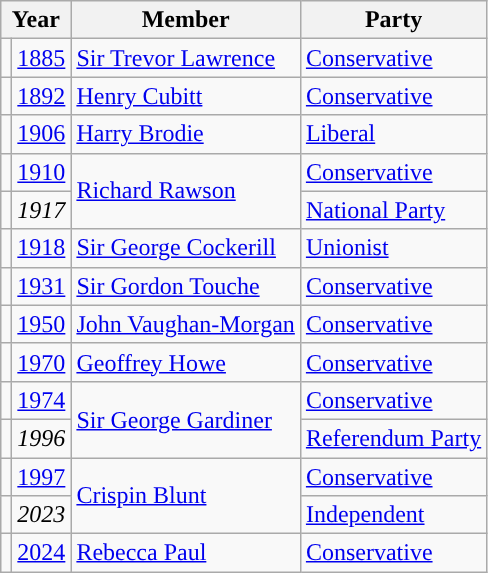<table class="wikitable">
<tr>
<th colspan="2">Year</th>
<th>Member</th>
<th>Party</th>
</tr>
<tr>
<td style="color:inherit;background-color: "></td>
<td><a href='#'>1885</a></td>
<td><a href='#'>Sir Trevor Lawrence</a></td>
<td><a href='#'>Conservative</a></td>
</tr>
<tr>
<td style="color:inherit;background-color: "></td>
<td><a href='#'>1892</a></td>
<td><a href='#'>Henry Cubitt</a></td>
<td><a href='#'>Conservative</a></td>
</tr>
<tr>
<td style="color:inherit;background-color: "></td>
<td><a href='#'>1906</a></td>
<td><a href='#'>Harry Brodie</a></td>
<td><a href='#'>Liberal</a></td>
</tr>
<tr>
<td style="color:inherit;background-color: "></td>
<td><a href='#'>1910</a></td>
<td rowspan="2"><a href='#'>Richard Rawson</a></td>
<td><a href='#'>Conservative</a></td>
</tr>
<tr>
<td style="color:inherit;background-color: "></td>
<td><em>1917</em></td>
<td><a href='#'>National Party</a></td>
</tr>
<tr>
<td style="color:inherit;background-color: "></td>
<td><a href='#'>1918</a></td>
<td><a href='#'>Sir George Cockerill</a></td>
<td><a href='#'>Unionist</a></td>
</tr>
<tr>
<td style="color:inherit;background-color: "></td>
<td><a href='#'>1931</a></td>
<td><a href='#'>Sir Gordon Touche</a></td>
<td><a href='#'>Conservative</a></td>
</tr>
<tr>
<td style="color:inherit;background-color: "></td>
<td><a href='#'>1950</a></td>
<td><a href='#'>John Vaughan-Morgan</a></td>
<td><a href='#'>Conservative</a></td>
</tr>
<tr>
<td style="color:inherit;background-color: "></td>
<td><a href='#'>1970</a></td>
<td><a href='#'>Geoffrey Howe</a></td>
<td><a href='#'>Conservative</a></td>
</tr>
<tr>
<td style="color:inherit;background-color: "></td>
<td><a href='#'>1974</a></td>
<td rowspan="2"><a href='#'>Sir George Gardiner</a></td>
<td><a href='#'>Conservative</a></td>
</tr>
<tr>
<td style="color:inherit;background-color: "></td>
<td><em>1996</em></td>
<td><a href='#'>Referendum Party</a></td>
</tr>
<tr>
<td style="color:inherit;background-color: "></td>
<td><a href='#'>1997</a></td>
<td rowspan="2"><a href='#'>Crispin Blunt</a></td>
<td><a href='#'>Conservative</a></td>
</tr>
<tr>
<td style="color:inherit;background-color: "></td>
<td><em>2023</em></td>
<td><a href='#'>Independent</a></td>
</tr>
<tr>
<td style="color:inherit;background-color: "></td>
<td><a href='#'>2024</a></td>
<td><a href='#'>Rebecca Paul</a></td>
<td><a href='#'>Conservative</a></td>
</tr>
</table>
